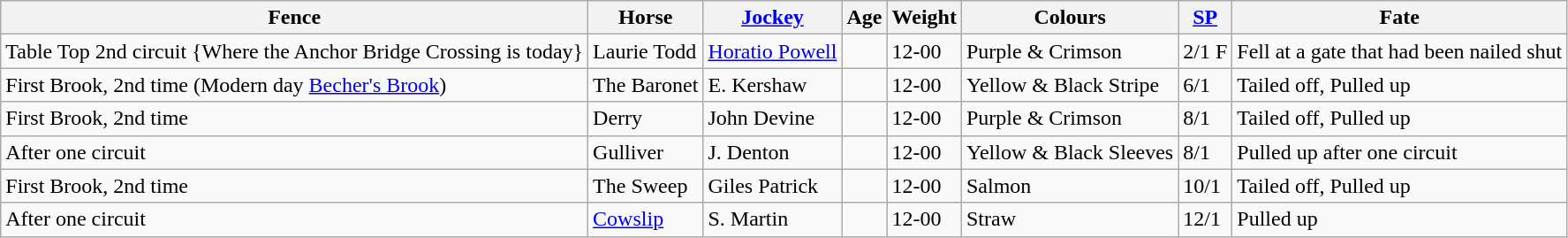<table class="wikitable sortable">
<tr>
<th>Fence</th>
<th>Horse</th>
<th><a href='#'>Jockey</a></th>
<th>Age</th>
<th>Weight</th>
<th>Colours</th>
<th><a href='#'>SP</a></th>
<th>Fate</th>
</tr>
<tr>
<td>Table Top 2nd circuit {Where the Anchor Bridge Crossing is today}</td>
<td>Laurie Todd</td>
<td><a href='#'>Horatio Powell</a></td>
<td></td>
<td>12-00</td>
<td>Purple & Crimson</td>
<td>2/1 F</td>
<td>Fell at a gate that had been nailed shut</td>
</tr>
<tr>
<td>First Brook, 2nd time (Modern day <a href='#'>Becher's Brook</a>)</td>
<td>The Baronet</td>
<td>E. Kershaw</td>
<td></td>
<td>12-00</td>
<td>Yellow & Black Stripe</td>
<td>6/1</td>
<td>Tailed off, Pulled up</td>
</tr>
<tr>
<td>First Brook, 2nd time</td>
<td>Derry</td>
<td>John Devine</td>
<td></td>
<td>12-00</td>
<td>Purple & Crimson</td>
<td>8/1</td>
<td>Tailed off, Pulled up</td>
</tr>
<tr>
<td>After one circuit</td>
<td>Gulliver</td>
<td>J. Denton</td>
<td></td>
<td>12-00</td>
<td>Yellow & Black Sleeves</td>
<td>8/1</td>
<td>Pulled up after one circuit</td>
</tr>
<tr>
<td>First Brook, 2nd time</td>
<td>The Sweep</td>
<td>Giles Patrick</td>
<td></td>
<td>12-00</td>
<td>Salmon</td>
<td>10/1</td>
<td>Tailed off, Pulled up</td>
</tr>
<tr>
<td>After one circuit</td>
<td><a href='#'>Cowslip</a></td>
<td>S. Martin</td>
<td></td>
<td>12-00</td>
<td>Straw</td>
<td>12/1</td>
<td>Pulled up</td>
</tr>
</table>
